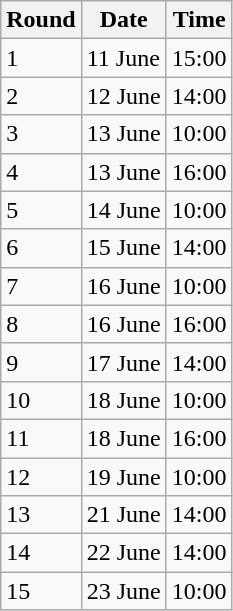<table class="wikitable">
<tr>
<th>Round</th>
<th>Date</th>
<th>Time</th>
</tr>
<tr>
<td>1</td>
<td>11 June</td>
<td>15:00</td>
</tr>
<tr>
<td>2</td>
<td>12 June</td>
<td>14:00</td>
</tr>
<tr>
<td>3</td>
<td>13 June</td>
<td>10:00</td>
</tr>
<tr>
<td>4</td>
<td>13 June</td>
<td>16:00</td>
</tr>
<tr>
<td>5</td>
<td>14 June</td>
<td>10:00</td>
</tr>
<tr>
<td>6</td>
<td>15 June</td>
<td>14:00</td>
</tr>
<tr>
<td>7</td>
<td>16 June</td>
<td>10:00</td>
</tr>
<tr>
<td>8</td>
<td>16 June</td>
<td>16:00</td>
</tr>
<tr>
<td>9</td>
<td>17 June</td>
<td>14:00</td>
</tr>
<tr>
<td>10</td>
<td>18 June</td>
<td>10:00</td>
</tr>
<tr>
<td>11</td>
<td>18 June</td>
<td>16:00</td>
</tr>
<tr>
<td>12</td>
<td>19 June</td>
<td>10:00</td>
</tr>
<tr>
<td>13</td>
<td>21 June</td>
<td>14:00</td>
</tr>
<tr>
<td>14</td>
<td>22 June</td>
<td>14:00</td>
</tr>
<tr>
<td>15</td>
<td>23 June</td>
<td>10:00</td>
</tr>
</table>
